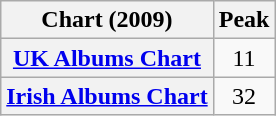<table class="wikitable sortable plainrowheaders" style="text-align:center;">
<tr>
<th>Chart (2009)</th>
<th>Peak</th>
</tr>
<tr>
<th scope="row"><a href='#'>UK Albums Chart</a></th>
<td>11</td>
</tr>
<tr>
<th scope="row"><a href='#'>Irish Albums Chart</a></th>
<td>32</td>
</tr>
</table>
